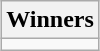<table class=wikitable style="text-align:center; margin:auto">
<tr>
<th>Winners</th>
</tr>
<tr>
<td></td>
</tr>
</table>
